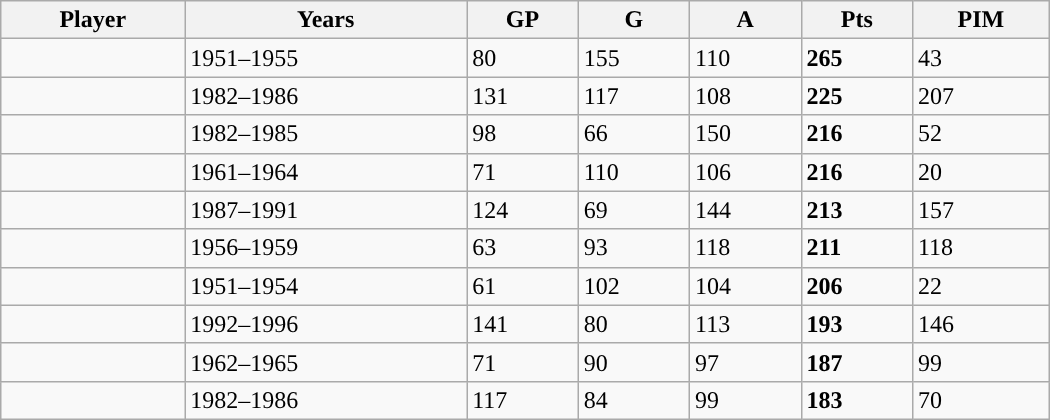<table class="wikitable sortable" width ="700" cellpadding="1" border="1" cellspacing="0">
<tr>
<th>Player</th>
<th>Years</th>
<th>GP</th>
<th>G</th>
<th>A</th>
<th>Pts</th>
<th>PIM</th>
</tr>
<tr>
<td></td>
<td>1951–1955</td>
<td>80</td>
<td>155</td>
<td>110</td>
<td><strong>265</strong></td>
<td>43</td>
</tr>
<tr>
<td></td>
<td>1982–1986</td>
<td>131</td>
<td>117</td>
<td>108</td>
<td><strong>225</strong></td>
<td>207</td>
</tr>
<tr>
<td></td>
<td>1982–1985</td>
<td>98</td>
<td>66</td>
<td>150</td>
<td><strong>216</strong></td>
<td>52</td>
</tr>
<tr>
<td></td>
<td>1961–1964</td>
<td>71</td>
<td>110</td>
<td>106</td>
<td><strong>216</strong></td>
<td>20</td>
</tr>
<tr>
<td></td>
<td>1987–1991</td>
<td>124</td>
<td>69</td>
<td>144</td>
<td><strong>213</strong></td>
<td>157</td>
</tr>
<tr>
<td></td>
<td>1956–1959</td>
<td>63</td>
<td>93</td>
<td>118</td>
<td><strong>211</strong></td>
<td>118</td>
</tr>
<tr>
<td></td>
<td>1951–1954</td>
<td>61</td>
<td>102</td>
<td>104</td>
<td><strong>206</strong></td>
<td>22</td>
</tr>
<tr>
<td></td>
<td>1992–1996</td>
<td>141</td>
<td>80</td>
<td>113</td>
<td><strong>193</strong></td>
<td>146</td>
</tr>
<tr>
<td></td>
<td>1962–1965</td>
<td>71</td>
<td>90</td>
<td>97</td>
<td><strong>187</strong></td>
<td>99</td>
</tr>
<tr>
<td></td>
<td>1982–1986</td>
<td>117</td>
<td>84</td>
<td>99</td>
<td><strong>183</strong></td>
<td>70</td>
</tr>
</table>
